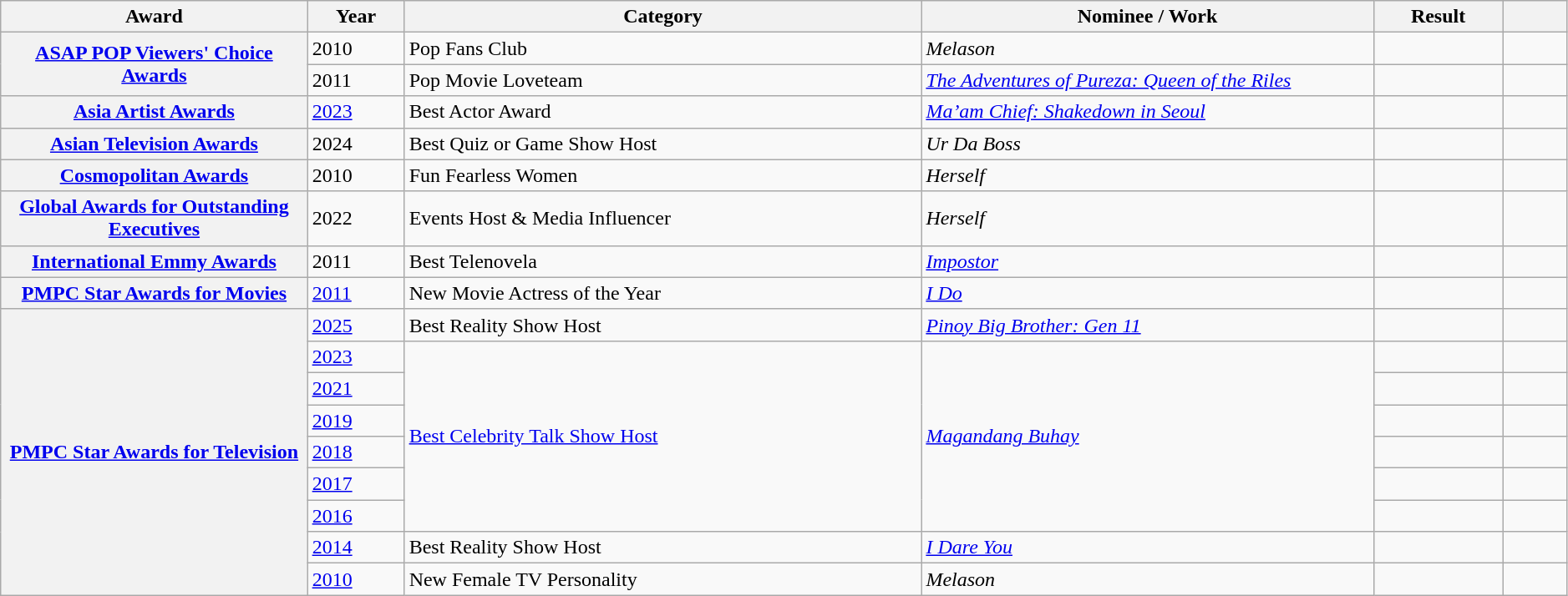<table class="wikitable sortable plainrowheaders" style="width:99%;">
<tr>
<th scope="col" style="width:19%;">Award</th>
<th scope="col" style="width:6%;">Year</th>
<th scope="col" style="width:32%;">Category</th>
<th scope="col" style="width:28%;">Nominee / Work</th>
<th scope="col" style="width:8%;">Result</th>
<th scope="col" style="width:4%;" class="unsortable"></th>
</tr>
<tr>
<th scope="rowgroup" rowspan="2"><a href='#'>ASAP POP Viewers' Choice Awards</a></th>
<td>2010</td>
<td>Pop Fans Club</td>
<td><em>Melason</em></td>
<td></td>
<td></td>
</tr>
<tr>
<td>2011</td>
<td>Pop Movie Loveteam</td>
<td><em><a href='#'>The Adventures of Pureza: Queen of the Riles</a></em></td>
<td></td>
<td></td>
</tr>
<tr>
<th scope="rowgroup"><a href='#'>Asia Artist Awards</a></th>
<td><a href='#'>2023</a></td>
<td>Best Actor Award</td>
<td><em><a href='#'>Ma’am Chief: Shakedown in Seoul</a></em></td>
<td></td>
<td></td>
</tr>
<tr>
<th scope="rowgroup"><a href='#'>Asian Television Awards</a></th>
<td>2024</td>
<td>Best Quiz or Game Show Host</td>
<td><em>Ur Da Boss</em></td>
<td></td>
<td></td>
</tr>
<tr>
<th scope="rowgroup"><a href='#'>Cosmopolitan Awards</a></th>
<td>2010</td>
<td>Fun Fearless Women</td>
<td><em>Herself</em></td>
<td></td>
<td></td>
</tr>
<tr>
<th scope="rowgroup"><a href='#'>Global Awards for Outstanding Executives</a></th>
<td>2022</td>
<td>Events Host & Media Influencer</td>
<td><em>Herself</em></td>
<td></td>
<td></td>
</tr>
<tr>
<th scope="rowgroup"><a href='#'>International Emmy Awards</a></th>
<td>2011</td>
<td>Best Telenovela</td>
<td><em><a href='#'>Impostor</a></em></td>
<td></td>
<td></td>
</tr>
<tr>
<th scope="rowgroup"><a href='#'>PMPC Star Awards for Movies</a></th>
<td><a href='#'>2011</a></td>
<td>New Movie Actress of the Year</td>
<td><em><a href='#'>I Do</a></em></td>
<td></td>
<td></td>
</tr>
<tr>
<th scope="rowgroup" rowspan="9"><a href='#'>PMPC Star Awards for Television</a></th>
<td><a href='#'>2025</a></td>
<td>Best Reality Show Host</td>
<td><em><a href='#'>Pinoy Big Brother: Gen 11</a></em></td>
<td></td>
<td></td>
</tr>
<tr>
<td><a href='#'>2023</a></td>
<td rowspan="6"><a href='#'>Best Celebrity Talk Show Host</a></td>
<td rowspan="6"><em><a href='#'>Magandang Buhay</a></em></td>
<td></td>
<td></td>
</tr>
<tr>
<td><a href='#'>2021</a></td>
<td></td>
<td></td>
</tr>
<tr>
<td><a href='#'>2019</a></td>
<td></td>
<td></td>
</tr>
<tr>
<td><a href='#'>2018</a></td>
<td></td>
<td></td>
</tr>
<tr>
<td><a href='#'>2017</a></td>
<td></td>
<td></td>
</tr>
<tr>
<td><a href='#'>2016</a></td>
<td></td>
<td></td>
</tr>
<tr>
<td><a href='#'>2014</a></td>
<td>Best Reality Show Host</td>
<td><em><a href='#'>I Dare You</a></em></td>
<td></td>
<td></td>
</tr>
<tr>
<td><a href='#'>2010</a></td>
<td>New Female TV Personality</td>
<td><em>Melason</em></td>
<td></td>
<td></td>
</tr>
</table>
